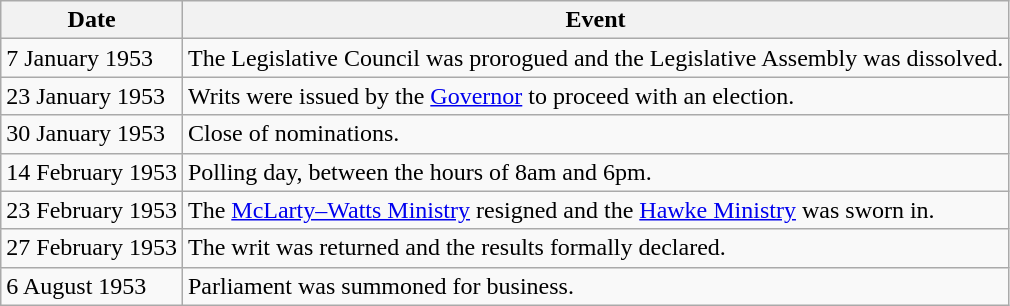<table class="wikitable">
<tr>
<th>Date</th>
<th>Event</th>
</tr>
<tr>
<td>7 January 1953</td>
<td>The Legislative Council was prorogued and the Legislative Assembly was dissolved.</td>
</tr>
<tr>
<td>23 January 1953</td>
<td>Writs were issued by the <a href='#'>Governor</a> to proceed with an election.</td>
</tr>
<tr>
<td>30 January 1953</td>
<td>Close of nominations.</td>
</tr>
<tr>
<td>14 February 1953</td>
<td>Polling day, between the hours of 8am and 6pm.</td>
</tr>
<tr>
<td>23 February 1953</td>
<td>The <a href='#'>McLarty–Watts Ministry</a> resigned and the <a href='#'>Hawke Ministry</a> was sworn in.</td>
</tr>
<tr>
<td>27 February 1953</td>
<td>The writ was returned and the results formally declared.</td>
</tr>
<tr>
<td>6 August 1953</td>
<td>Parliament was summoned for business.</td>
</tr>
</table>
